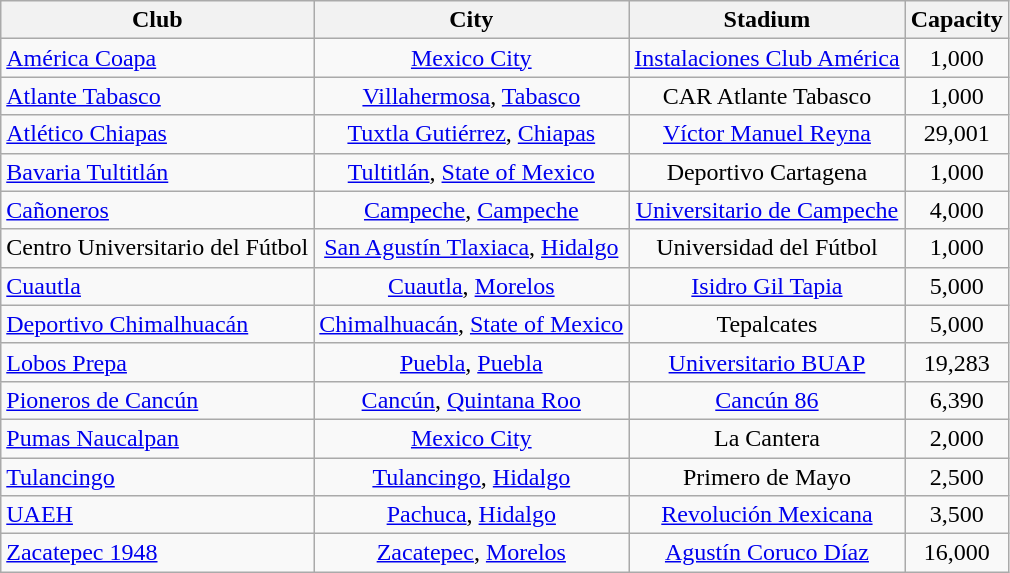<table class="wikitable sortable" style="text-align: center;">
<tr>
<th>Club</th>
<th>City</th>
<th>Stadium</th>
<th>Capacity</th>
</tr>
<tr>
<td align="left"><a href='#'>América Coapa</a></td>
<td><a href='#'>Mexico City</a></td>
<td><a href='#'>Instalaciones Club América</a></td>
<td>1,000</td>
</tr>
<tr>
<td align="left"><a href='#'>Atlante Tabasco</a></td>
<td><a href='#'>Villahermosa</a>, <a href='#'>Tabasco</a></td>
<td>CAR Atlante Tabasco</td>
<td>1,000</td>
</tr>
<tr>
<td align="left"><a href='#'>Atlético Chiapas</a></td>
<td><a href='#'>Tuxtla Gutiérrez</a>, <a href='#'>Chiapas</a></td>
<td><a href='#'>Víctor Manuel Reyna</a></td>
<td>29,001</td>
</tr>
<tr>
<td align="left"><a href='#'>Bavaria Tultitlán</a></td>
<td><a href='#'>Tultitlán</a>, <a href='#'>State of Mexico</a></td>
<td>Deportivo Cartagena</td>
<td>1,000</td>
</tr>
<tr>
<td align="left"><a href='#'>Cañoneros</a></td>
<td><a href='#'>Campeche</a>, <a href='#'>Campeche</a></td>
<td><a href='#'>Universitario de Campeche</a></td>
<td>4,000</td>
</tr>
<tr>
<td align="left">Centro Universitario del Fútbol</td>
<td><a href='#'>San Agustín Tlaxiaca</a>, <a href='#'>Hidalgo</a></td>
<td>Universidad del Fútbol</td>
<td>1,000</td>
</tr>
<tr>
<td align="left"><a href='#'>Cuautla</a></td>
<td><a href='#'>Cuautla</a>, <a href='#'>Morelos</a></td>
<td><a href='#'>Isidro Gil Tapia</a></td>
<td>5,000</td>
</tr>
<tr>
<td align="left"><a href='#'>Deportivo Chimalhuacán</a></td>
<td><a href='#'>Chimalhuacán</a>, <a href='#'>State of Mexico</a></td>
<td>Tepalcates</td>
<td>5,000</td>
</tr>
<tr>
<td align="left"><a href='#'>Lobos Prepa</a></td>
<td><a href='#'>Puebla</a>, <a href='#'>Puebla</a></td>
<td><a href='#'>Universitario BUAP</a></td>
<td>19,283</td>
</tr>
<tr>
<td align="left"><a href='#'>Pioneros de Cancún</a></td>
<td><a href='#'>Cancún</a>, <a href='#'>Quintana Roo</a></td>
<td><a href='#'>Cancún 86</a></td>
<td>6,390</td>
</tr>
<tr>
<td align="left"><a href='#'>Pumas Naucalpan</a></td>
<td><a href='#'>Mexico City</a></td>
<td>La Cantera</td>
<td>2,000</td>
</tr>
<tr>
<td align="left"><a href='#'>Tulancingo</a></td>
<td><a href='#'>Tulancingo</a>, <a href='#'>Hidalgo</a></td>
<td>Primero de Mayo</td>
<td>2,500</td>
</tr>
<tr>
<td align="left"><a href='#'>UAEH</a></td>
<td><a href='#'>Pachuca</a>, <a href='#'>Hidalgo</a></td>
<td><a href='#'>Revolución Mexicana</a></td>
<td>3,500</td>
</tr>
<tr>
<td align="left"><a href='#'>Zacatepec 1948</a></td>
<td><a href='#'>Zacatepec</a>, <a href='#'>Morelos</a></td>
<td><a href='#'>Agustín Coruco Díaz</a></td>
<td>16,000</td>
</tr>
</table>
